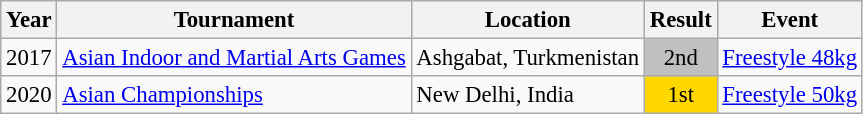<table class="wikitable" style="font-size:95%;">
<tr>
<th>Year</th>
<th>Tournament</th>
<th>Location</th>
<th>Result</th>
<th>Event</th>
</tr>
<tr>
<td>2017</td>
<td><a href='#'>Asian Indoor and Martial Arts Games</a></td>
<td>Ashgabat, Turkmenistan</td>
<td align="center" bgcolor="silver">2nd</td>
<td><a href='#'>Freestyle 48kg</a></td>
</tr>
<tr>
<td>2020</td>
<td><a href='#'>Asian Championships</a></td>
<td>New Delhi, India</td>
<td align="center" bgcolor="gold">1st</td>
<td><a href='#'>Freestyle 50kg</a></td>
</tr>
</table>
